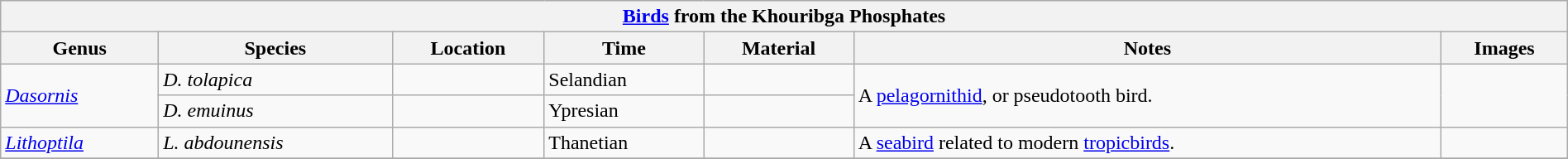<table class="wikitable"  style="margin:auto; width:100%;">
<tr>
<th colspan="7" align="center"><strong><a href='#'>Birds</a> from the Khouribga Phosphates</strong></th>
</tr>
<tr>
<th>Genus</th>
<th>Species</th>
<th>Location</th>
<th>Time</th>
<th>Material</th>
<th>Notes</th>
<th>Images</th>
</tr>
<tr>
<td rowspan=2><em><a href='#'>Dasornis</a></em></td>
<td><em>D. tolapica</em></td>
<td></td>
<td>Selandian</td>
<td></td>
<td rowspan=2>A <a href='#'>pelagornithid</a>, or pseudotooth bird.</td>
<td rowspan=2></td>
</tr>
<tr>
<td><em>D. emuinus</em></td>
<td></td>
<td>Ypresian</td>
<td></td>
</tr>
<tr>
<td><em><a href='#'>Lithoptila</a></em></td>
<td><em>L. abdounensis</em></td>
<td></td>
<td>Thanetian</td>
<td></td>
<td>A <a href='#'>seabird</a> related to modern <a href='#'>tropicbirds</a>.</td>
<td></td>
</tr>
<tr>
</tr>
</table>
